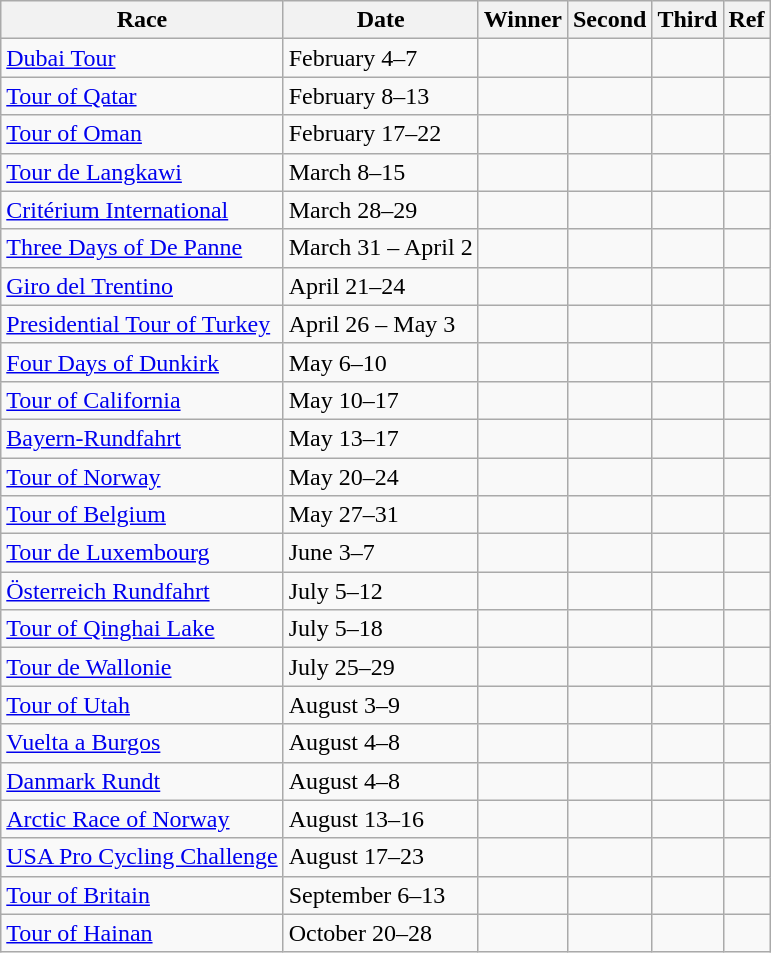<table class="wikitable">
<tr>
<th>Race</th>
<th>Date</th>
<th>Winner</th>
<th>Second</th>
<th>Third</th>
<th>Ref</th>
</tr>
<tr>
<td> <a href='#'>Dubai Tour</a></td>
<td>February 4–7</td>
<td></td>
<td></td>
<td></td>
<td align=center></td>
</tr>
<tr>
<td> <a href='#'>Tour of Qatar</a></td>
<td>February 8–13</td>
<td></td>
<td></td>
<td></td>
<td align=center></td>
</tr>
<tr>
<td> <a href='#'>Tour of Oman</a></td>
<td>February 17–22</td>
<td></td>
<td></td>
<td></td>
<td align=center></td>
</tr>
<tr>
<td> <a href='#'>Tour de Langkawi</a></td>
<td>March 8–15</td>
<td></td>
<td></td>
<td></td>
<td align=center></td>
</tr>
<tr>
<td> <a href='#'>Critérium International</a></td>
<td>March 28–29</td>
<td></td>
<td></td>
<td></td>
<td align=center></td>
</tr>
<tr>
<td> <a href='#'>Three Days of De Panne</a></td>
<td>March 31 – April 2</td>
<td></td>
<td></td>
<td></td>
<td align=center></td>
</tr>
<tr>
<td> <a href='#'>Giro del Trentino</a></td>
<td>April 21–24</td>
<td></td>
<td></td>
<td></td>
<td align=center></td>
</tr>
<tr>
<td> <a href='#'>Presidential Tour of Turkey</a></td>
<td>April 26 – May 3</td>
<td></td>
<td></td>
<td></td>
<td align=center></td>
</tr>
<tr>
<td> <a href='#'>Four Days of Dunkirk</a></td>
<td>May 6–10</td>
<td></td>
<td></td>
<td></td>
<td align=center></td>
</tr>
<tr>
<td> <a href='#'>Tour of California</a></td>
<td>May 10–17</td>
<td></td>
<td></td>
<td></td>
<td align=center></td>
</tr>
<tr>
<td> <a href='#'>Bayern-Rundfahrt</a></td>
<td>May 13–17</td>
<td></td>
<td></td>
<td></td>
<td align=center></td>
</tr>
<tr>
<td> <a href='#'>Tour of Norway</a></td>
<td>May 20–24</td>
<td></td>
<td></td>
<td></td>
<td align=center></td>
</tr>
<tr>
<td> <a href='#'>Tour of Belgium</a></td>
<td>May 27–31</td>
<td></td>
<td></td>
<td></td>
<td align=center></td>
</tr>
<tr>
<td> <a href='#'>Tour de Luxembourg</a></td>
<td>June 3–7</td>
<td></td>
<td></td>
<td></td>
<td align=center></td>
</tr>
<tr>
<td> <a href='#'>Österreich Rundfahrt</a></td>
<td>July 5–12</td>
<td></td>
<td></td>
<td></td>
<td align=center></td>
</tr>
<tr>
<td> <a href='#'>Tour of Qinghai Lake</a></td>
<td>July 5–18</td>
<td></td>
<td></td>
<td></td>
<td align=center></td>
</tr>
<tr>
<td> <a href='#'>Tour de Wallonie</a></td>
<td>July 25–29</td>
<td></td>
<td></td>
<td></td>
<td align=center></td>
</tr>
<tr>
<td> <a href='#'>Tour of Utah</a></td>
<td>August 3–9</td>
<td></td>
<td></td>
<td></td>
<td align=center></td>
</tr>
<tr>
<td> <a href='#'>Vuelta a Burgos</a></td>
<td>August 4–8</td>
<td></td>
<td></td>
<td></td>
<td align=center></td>
</tr>
<tr>
<td> <a href='#'>Danmark Rundt</a></td>
<td>August 4–8</td>
<td></td>
<td></td>
<td></td>
<td align=center></td>
</tr>
<tr>
<td> <a href='#'>Arctic Race of Norway</a></td>
<td>August 13–16</td>
<td></td>
<td></td>
<td></td>
<td align=center></td>
</tr>
<tr>
<td> <a href='#'>USA Pro Cycling Challenge</a></td>
<td>August 17–23</td>
<td></td>
<td></td>
<td></td>
<td align=center></td>
</tr>
<tr>
<td> <a href='#'>Tour of Britain</a></td>
<td>September 6–13</td>
<td></td>
<td></td>
<td></td>
<td align=center></td>
</tr>
<tr>
<td> <a href='#'>Tour of Hainan</a></td>
<td>October 20–28</td>
<td></td>
<td></td>
<td></td>
<td align=center></td>
</tr>
</table>
